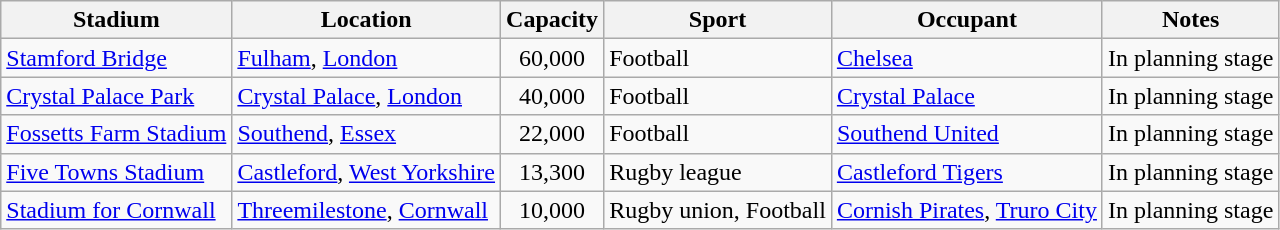<table class="wikitable sortable">
<tr>
<th>Stadium</th>
<th>Location</th>
<th>Capacity</th>
<th>Sport</th>
<th>Occupant</th>
<th>Notes</th>
</tr>
<tr>
<td><a href='#'>Stamford Bridge</a></td>
<td><a href='#'>Fulham</a>, <a href='#'>London</a></td>
<td style="text-align:center;">60,000</td>
<td>Football</td>
<td><a href='#'>Chelsea</a></td>
<td>In planning stage</td>
</tr>
<tr>
<td><a href='#'>Crystal Palace Park</a></td>
<td><a href='#'>Crystal Palace</a>, <a href='#'>London</a></td>
<td style="text-align:center;">40,000</td>
<td>Football</td>
<td><a href='#'>Crystal Palace</a></td>
<td>In planning stage</td>
</tr>
<tr>
<td><a href='#'>Fossetts Farm Stadium</a></td>
<td><a href='#'>Southend</a>, <a href='#'>Essex</a></td>
<td style="text-align:center;">22,000</td>
<td>Football</td>
<td><a href='#'>Southend United</a></td>
<td>In planning stage</td>
</tr>
<tr>
<td><a href='#'>Five Towns Stadium</a></td>
<td><a href='#'>Castleford</a>, <a href='#'>West Yorkshire</a></td>
<td style="text-align:center;">13,300</td>
<td>Rugby league</td>
<td><a href='#'>Castleford Tigers</a></td>
<td>In planning stage</td>
</tr>
<tr>
<td><a href='#'>Stadium for Cornwall</a></td>
<td><a href='#'>Threemilestone</a>, <a href='#'>Cornwall</a></td>
<td style="text-align:center;">10,000</td>
<td>Rugby union, Football</td>
<td><a href='#'>Cornish Pirates</a>, <a href='#'>Truro City</a></td>
<td>In planning stage</td>
</tr>
</table>
